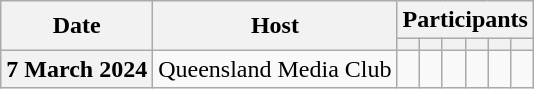<table class="nowrap wikitable sortable tpl-blanktable" style=text-align:center>
<tr>
<th rowspan="2">Date</th>
<th rowspan="2">Host</th>
<th colspan="6">Participants</th>
</tr>
<tr>
<th class=unsortable style=background:></th>
<th class=unsortable style=background:></th>
<th class=unsortable style=background:></th>
<th class=unsortable style=background:></th>
<th class=unsortable style=background:></th>
<th class=unsortable style=background:></th>
</tr>
<tr>
<th style=text-align:left>7 March 2024</th>
<td style=text-align:left>Queensland Media Club</td>
<td></td>
<td></td>
<td></td>
<td></td>
<td></td>
<td></td>
</tr>
</table>
